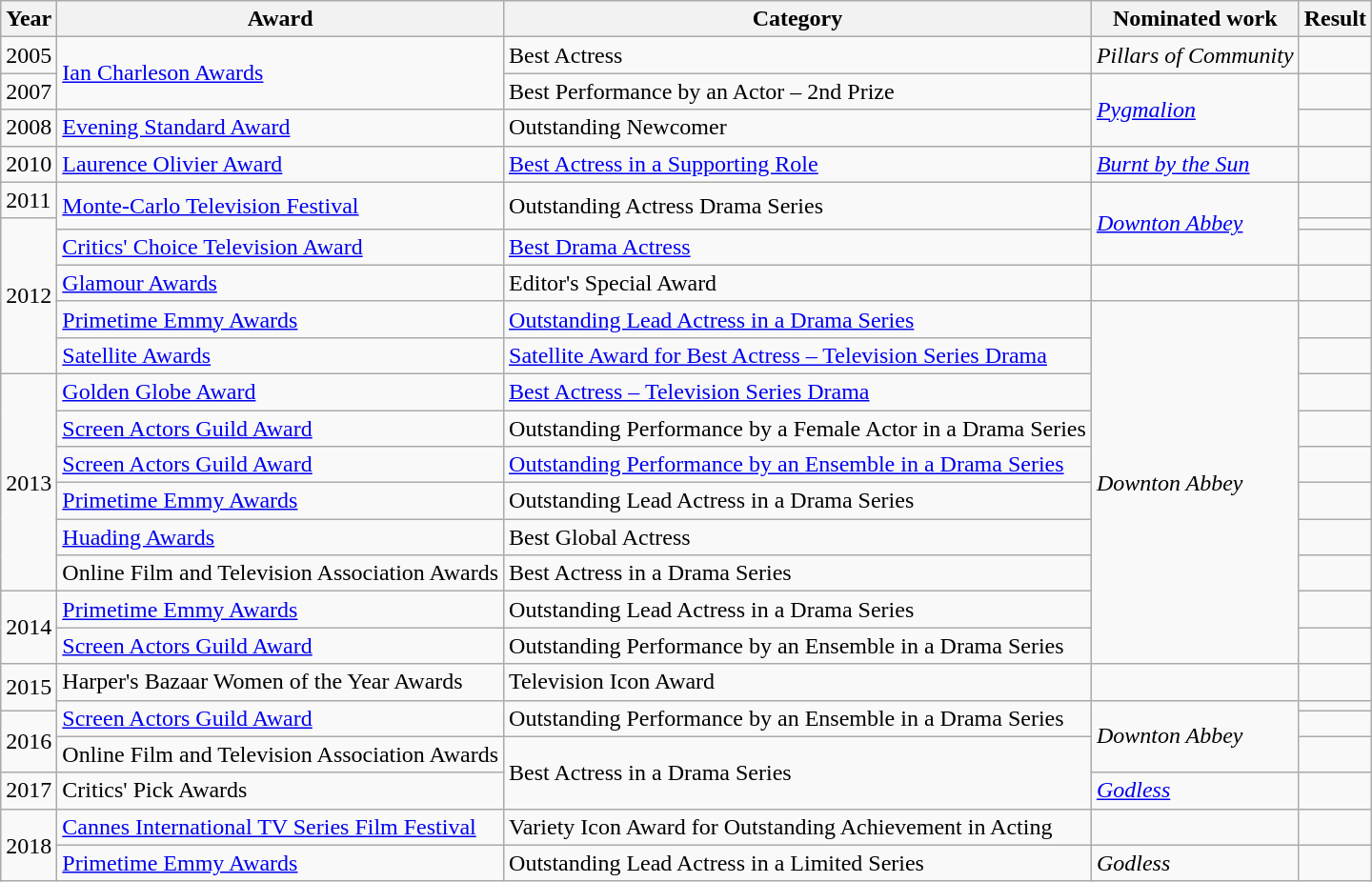<table class="wikitable sortable">
<tr>
<th>Year</th>
<th>Award</th>
<th>Category</th>
<th>Nominated work</th>
<th>Result</th>
</tr>
<tr>
<td>2005</td>
<td rowspan="2"><a href='#'>Ian Charleson Awards</a></td>
<td>Best Actress</td>
<td><em>Pillars of Community</em></td>
<td></td>
</tr>
<tr>
<td>2007</td>
<td>Best Performance by an Actor – 2nd Prize</td>
<td rowspan="2"><em><a href='#'>Pygmalion</a></em></td>
<td></td>
</tr>
<tr>
<td>2008</td>
<td><a href='#'>Evening Standard Award</a></td>
<td>Outstanding Newcomer</td>
<td></td>
</tr>
<tr>
<td>2010</td>
<td><a href='#'>Laurence Olivier Award</a></td>
<td><a href='#'>Best Actress in a Supporting Role</a></td>
<td><em><a href='#'>Burnt by the Sun</a></em></td>
<td></td>
</tr>
<tr>
<td>2011</td>
<td rowspan="2"><a href='#'>Monte-Carlo Television Festival</a></td>
<td rowspan="2">Outstanding Actress Drama Series</td>
<td rowspan="3"><em><a href='#'>Downton Abbey</a></em></td>
<td></td>
</tr>
<tr>
<td rowspan="5">2012</td>
<td></td>
</tr>
<tr>
<td><a href='#'>Critics' Choice Television Award</a></td>
<td><a href='#'>Best Drama Actress</a></td>
<td></td>
</tr>
<tr>
<td><a href='#'>Glamour Awards</a></td>
<td>Editor's Special Award</td>
<td></td>
<td></td>
</tr>
<tr>
<td><a href='#'>Primetime Emmy Awards</a></td>
<td><a href='#'>Outstanding Lead Actress in a Drama Series</a></td>
<td rowspan="10"><em>Downton Abbey</em></td>
<td></td>
</tr>
<tr>
<td><a href='#'>Satellite Awards</a></td>
<td><a href='#'>Satellite Award for Best Actress – Television Series Drama</a></td>
<td></td>
</tr>
<tr>
<td rowspan="6">2013</td>
<td><a href='#'>Golden Globe Award</a></td>
<td><a href='#'>Best Actress – Television Series Drama</a></td>
<td></td>
</tr>
<tr>
<td><a href='#'>Screen Actors Guild Award</a></td>
<td>Outstanding Performance by a Female Actor in a Drama Series</td>
<td></td>
</tr>
<tr>
<td><a href='#'>Screen Actors Guild Award</a></td>
<td><a href='#'>Outstanding Performance by an Ensemble in a Drama Series</a></td>
<td></td>
</tr>
<tr>
<td><a href='#'>Primetime Emmy Awards</a></td>
<td>Outstanding Lead Actress in a Drama Series</td>
<td></td>
</tr>
<tr>
<td><a href='#'>Huading Awards</a></td>
<td>Best Global Actress</td>
<td></td>
</tr>
<tr>
<td>Online Film and Television Association Awards</td>
<td>Best Actress in a Drama Series</td>
<td></td>
</tr>
<tr>
<td rowspan="2">2014</td>
<td><a href='#'>Primetime Emmy Awards</a></td>
<td>Outstanding Lead Actress in a Drama Series</td>
<td></td>
</tr>
<tr>
<td><a href='#'>Screen Actors Guild Award</a></td>
<td>Outstanding Performance by an Ensemble in a Drama Series</td>
<td></td>
</tr>
<tr>
<td rowspan="2">2015</td>
<td>Harper's Bazaar Women of the Year Awards</td>
<td>Television Icon Award</td>
<td></td>
<td></td>
</tr>
<tr>
<td rowspan="2"><a href='#'>Screen Actors Guild Award</a></td>
<td rowspan="2">Outstanding Performance by an Ensemble in a Drama Series</td>
<td rowspan="3"><em>Downton Abbey</em></td>
<td></td>
</tr>
<tr>
<td rowspan="2">2016</td>
<td></td>
</tr>
<tr>
<td>Online Film and Television Association Awards</td>
<td rowspan="2">Best Actress in a Drama Series</td>
<td></td>
</tr>
<tr>
<td>2017</td>
<td>Critics' Pick Awards</td>
<td><em><a href='#'>Godless</a></em></td>
<td></td>
</tr>
<tr>
<td rowspan="2">2018</td>
<td><a href='#'>Cannes International TV Series Film Festival</a></td>
<td>Variety Icon Award for Outstanding Achievement in Acting</td>
<td></td>
<td></td>
</tr>
<tr>
<td><a href='#'>Primetime Emmy Awards</a></td>
<td>Outstanding Lead Actress in a Limited Series</td>
<td><em>Godless</em></td>
<td></td>
</tr>
</table>
